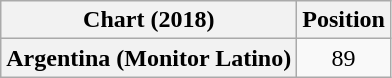<table class="wikitable plainrowheaders" style="text-align:center">
<tr>
<th scope="col">Chart (2018)</th>
<th scope="col">Position</th>
</tr>
<tr>
<th scope="row">Argentina (Monitor Latino)</th>
<td>89</td>
</tr>
</table>
